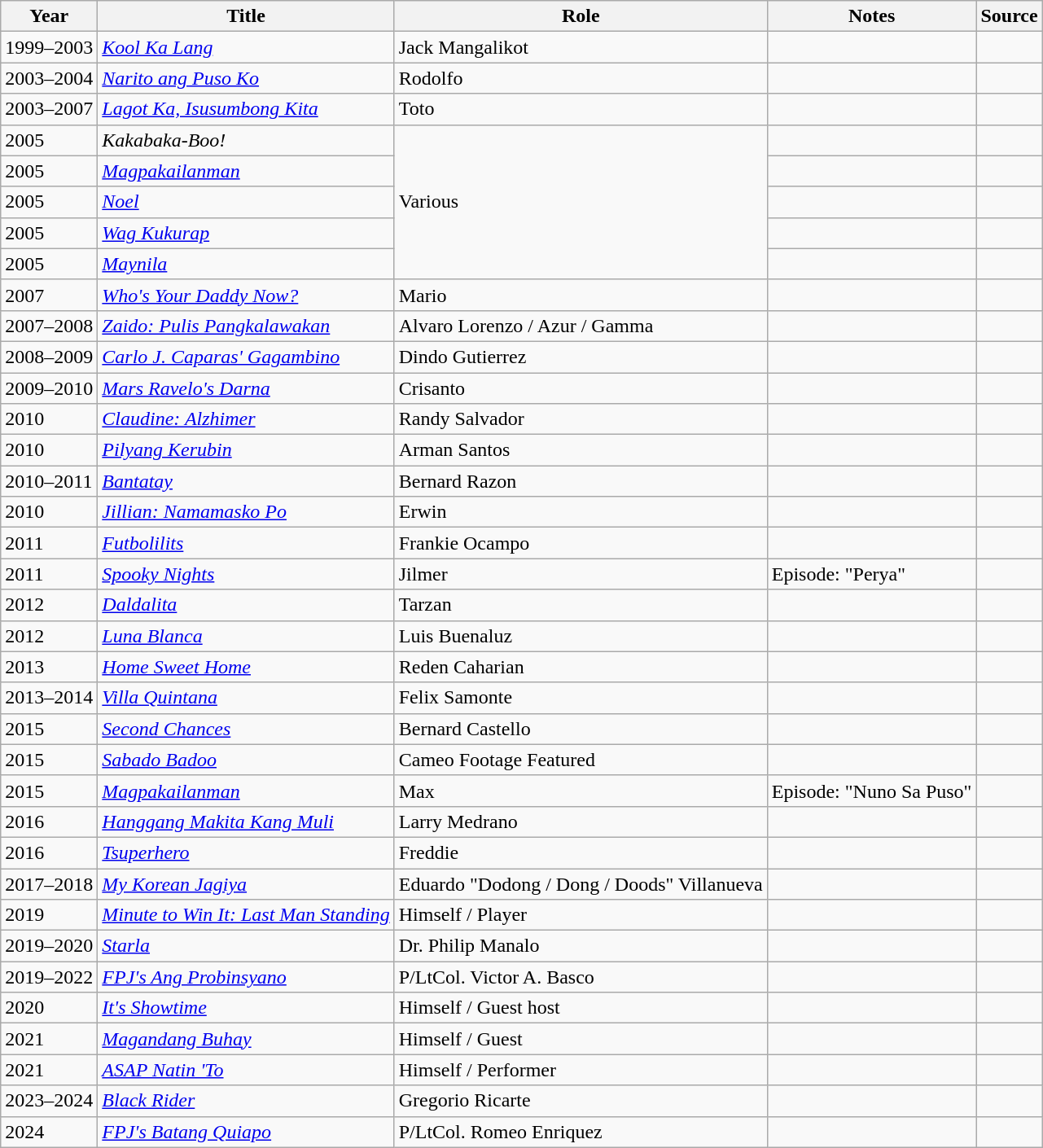<table class="wikitable sortable" >
<tr>
<th>Year</th>
<th>Title</th>
<th>Role</th>
<th class="unsortable">Notes </th>
<th class="unsortable">Source </th>
</tr>
<tr>
<td>1999–2003</td>
<td><em><a href='#'>Kool Ka Lang</a></em></td>
<td>Jack Mangalikot</td>
<td></td>
<td></td>
</tr>
<tr>
<td>2003–2004</td>
<td><em><a href='#'>Narito ang Puso Ko</a></em></td>
<td>Rodolfo</td>
<td></td>
<td></td>
</tr>
<tr>
<td>2003–2007</td>
<td><em><a href='#'>Lagot Ka, Isusumbong Kita</a></em></td>
<td>Toto</td>
<td></td>
<td></td>
</tr>
<tr>
<td>2005</td>
<td><em>Kakabaka-Boo!</em></td>
<td rowspan="5">Various</td>
<td></td>
<td></td>
</tr>
<tr>
<td>2005</td>
<td><em><a href='#'>Magpakailanman</a></em></td>
<td></td>
<td></td>
</tr>
<tr>
<td>2005</td>
<td><em><a href='#'>Noel</a></em></td>
<td></td>
<td></td>
</tr>
<tr>
<td>2005</td>
<td><em><a href='#'>Wag Kukurap</a></em></td>
<td></td>
<td></td>
</tr>
<tr>
<td>2005</td>
<td><em><a href='#'>Maynila</a></em></td>
<td></td>
<td></td>
</tr>
<tr>
<td>2007</td>
<td><em><a href='#'>Who's Your Daddy Now?</a></em></td>
<td>Mario</td>
<td></td>
<td></td>
</tr>
<tr>
<td>2007–2008</td>
<td><em><a href='#'>Zaido: Pulis Pangkalawakan</a></em></td>
<td>Alvaro Lorenzo / Azur / Gamma</td>
<td></td>
<td></td>
</tr>
<tr>
<td>2008–2009</td>
<td><a href='#'><em>Carlo J. Caparas' Gagambino</em></a></td>
<td>Dindo Gutierrez</td>
<td></td>
<td></td>
</tr>
<tr>
<td>2009–2010</td>
<td><em><a href='#'>Mars Ravelo's Darna</a></em></td>
<td>Crisanto</td>
<td></td>
<td></td>
</tr>
<tr>
<td>2010</td>
<td><em><a href='#'>Claudine: Alzhimer</a></em></td>
<td>Randy Salvador</td>
<td></td>
<td></td>
</tr>
<tr>
<td>2010</td>
<td><em><a href='#'>Pilyang Kerubin</a></em></td>
<td>Arman Santos</td>
<td></td>
<td></td>
</tr>
<tr>
<td>2010–2011</td>
<td><em><a href='#'>Bantatay</a></em></td>
<td>Bernard Razon</td>
<td></td>
<td></td>
</tr>
<tr>
<td>2010</td>
<td><em><a href='#'>Jillian: Namamasko Po</a></em></td>
<td>Erwin</td>
<td></td>
<td></td>
</tr>
<tr>
<td>2011</td>
<td><em><a href='#'>Futbolilits</a></em></td>
<td>Frankie Ocampo</td>
<td></td>
<td></td>
</tr>
<tr>
<td>2011</td>
<td><em><a href='#'>Spooky Nights</a></em></td>
<td>Jilmer</td>
<td>Episode: "Perya"</td>
<td></td>
</tr>
<tr>
<td>2012</td>
<td><em><a href='#'>Daldalita</a></em></td>
<td>Tarzan</td>
<td></td>
<td></td>
</tr>
<tr>
<td>2012</td>
<td><em><a href='#'>Luna Blanca</a></em></td>
<td>Luis Buenaluz</td>
<td></td>
<td></td>
</tr>
<tr>
<td>2013</td>
<td><em><a href='#'>Home Sweet Home</a></em></td>
<td>Reden Caharian</td>
<td></td>
<td></td>
</tr>
<tr>
<td>2013–2014</td>
<td><em><a href='#'>Villa Quintana</a></em></td>
<td>Felix Samonte</td>
<td></td>
<td></td>
</tr>
<tr>
<td>2015</td>
<td><em><a href='#'>Second Chances</a></em></td>
<td>Bernard Castello</td>
<td></td>
<td></td>
</tr>
<tr>
<td>2015</td>
<td><em><a href='#'>Sabado Badoo</a></em></td>
<td>Cameo Footage Featured</td>
<td></td>
<td></td>
</tr>
<tr>
<td>2015</td>
<td><em><a href='#'>Magpakailanman</a></em></td>
<td>Max</td>
<td>Episode: "Nuno Sa Puso"</td>
<td></td>
</tr>
<tr>
<td>2016</td>
<td><em><a href='#'>Hanggang Makita Kang Muli</a></em></td>
<td>Larry Medrano</td>
<td></td>
<td></td>
</tr>
<tr>
<td>2016</td>
<td><em><a href='#'>Tsuperhero</a></em></td>
<td>Freddie</td>
<td></td>
<td></td>
</tr>
<tr>
<td>2017–2018</td>
<td><em><a href='#'>My Korean Jagiya</a></em></td>
<td>Eduardo "Dodong / Dong / Doods" Villanueva</td>
<td></td>
<td></td>
</tr>
<tr>
<td>2019</td>
<td><em><a href='#'>Minute to Win It: Last Man Standing</a></em></td>
<td>Himself / Player</td>
<td></td>
<td></td>
</tr>
<tr>
<td>2019–2020</td>
<td><em><a href='#'>Starla</a></em></td>
<td>Dr. Philip Manalo</td>
<td></td>
<td></td>
</tr>
<tr>
<td>2019–2022</td>
<td><em><a href='#'>FPJ's Ang Probinsyano</a></em></td>
<td>P/LtCol. Victor A. Basco</td>
<td></td>
<td></td>
</tr>
<tr>
<td>2020</td>
<td><em><a href='#'>It's Showtime</a></em></td>
<td>Himself / Guest host</td>
<td></td>
<td></td>
</tr>
<tr>
<td>2021</td>
<td><em><a href='#'>Magandang Buhay</a></em></td>
<td>Himself / Guest</td>
<td></td>
<td></td>
</tr>
<tr>
<td>2021</td>
<td><em><a href='#'>ASAP Natin 'To</a></em></td>
<td>Himself / Performer</td>
<td></td>
<td></td>
</tr>
<tr>
<td>2023–2024</td>
<td><em><a href='#'>Black Rider</a></em></td>
<td>Gregorio Ricarte</td>
<td></td>
<td></td>
</tr>
<tr>
<td>2024</td>
<td><em><a href='#'>FPJ's Batang Quiapo</a></em></td>
<td>P/LtCol. Romeo Enriquez</td>
<td></td>
<td></td>
</tr>
</table>
